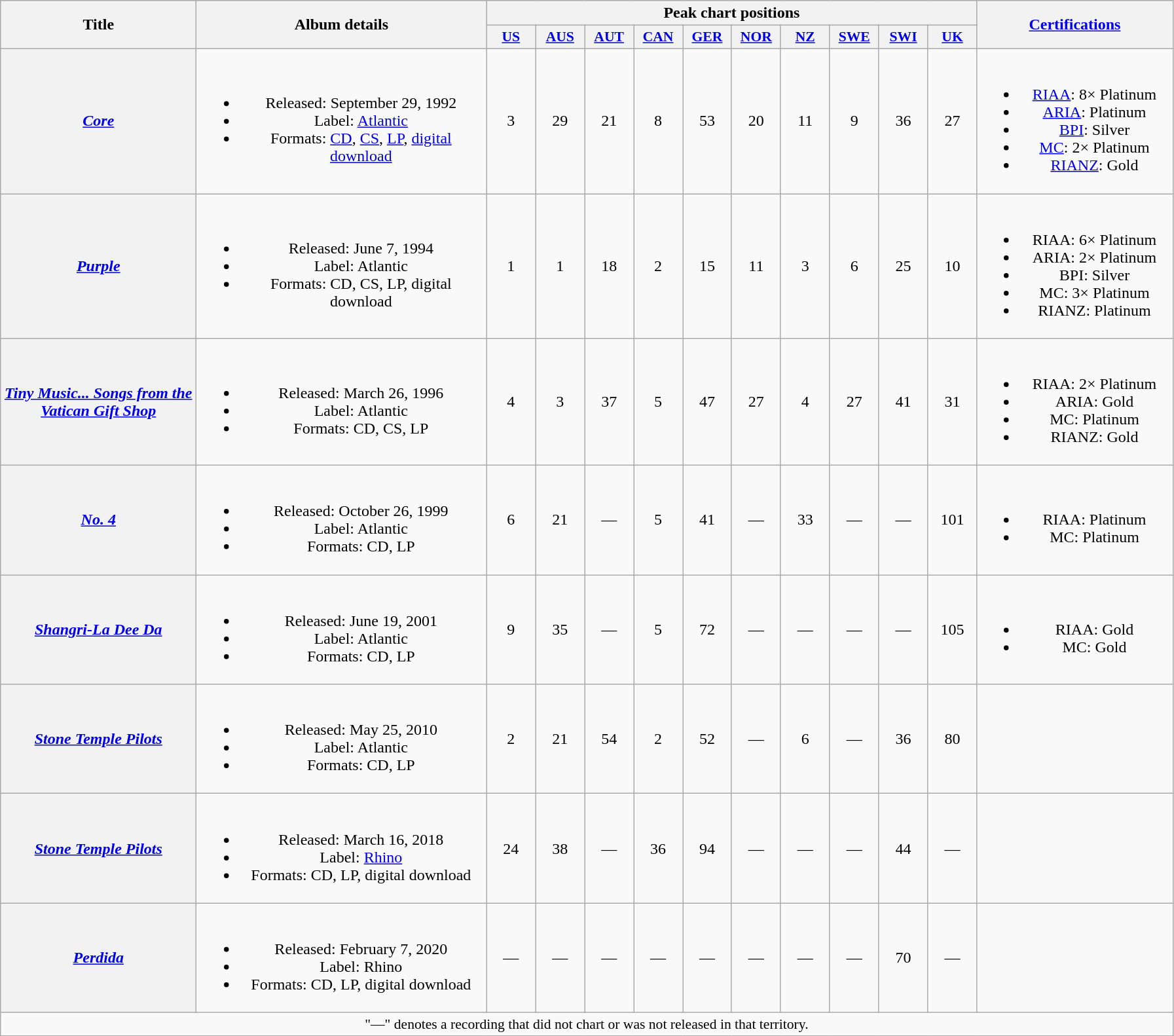<table class="wikitable plainrowheaders" style="text-align:center;">
<tr>
<th scope="col" rowspan="2" style="width:12em;">Title</th>
<th scope="col" rowspan="2" style="width:18em;">Album details</th>
<th scope="col" colspan="10">Peak chart positions</th>
<th scope="col" rowspan="2" style="width:12em;"><a href='#'>Certifications</a></th>
</tr>
<tr>
<th scope="col" style="width:3em;font-size:90%;"><a href='#'>US</a><br></th>
<th scope="col" style="width:3em;font-size:90%;"><a href='#'>AUS</a><br></th>
<th scope="col" style="width:3em;font-size:90%;"><a href='#'>AUT</a><br></th>
<th scope="col" style="width:3em;font-size:90%;"><a href='#'>CAN</a><br></th>
<th scope="col" style="width:3em;font-size:90%;"><a href='#'>GER</a><br></th>
<th scope="col" style="width:3em;font-size:90%;"><a href='#'>NOR</a><br></th>
<th scope="col" style="width:3em;font-size:90%;"><a href='#'>NZ</a><br></th>
<th scope="col" style="width:3em;font-size:90%;"><a href='#'>SWE</a><br></th>
<th scope="col" style="width:3em;font-size:90%;"><a href='#'>SWI</a><br></th>
<th scope="col" style="width:3em;font-size:90%;"><a href='#'>UK</a><br></th>
</tr>
<tr>
<th scope="row"><em><a href='#'>Core</a></em></th>
<td><br><ul><li>Released: September 29, 1992</li><li>Label: <a href='#'>Atlantic</a></li><li>Formats: <a href='#'>CD</a>, <a href='#'>CS</a>, <a href='#'>LP</a>, <a href='#'>digital download</a></li></ul></td>
<td>3</td>
<td>29</td>
<td>21</td>
<td>8</td>
<td>53</td>
<td>20</td>
<td>11</td>
<td>9</td>
<td>36</td>
<td>27</td>
<td><br><ul><li><a href='#'>RIAA</a>: 8× Platinum</li><li><a href='#'>ARIA</a>: Platinum</li><li><a href='#'>BPI</a>: Silver</li><li><a href='#'>MC</a>: 2× Platinum</li><li><a href='#'>RIANZ</a>: Gold</li></ul></td>
</tr>
<tr>
<th scope="row"><em><a href='#'>Purple</a></em></th>
<td><br><ul><li>Released: June 7, 1994</li><li>Label: Atlantic</li><li>Formats: CD, CS, LP, digital download</li></ul></td>
<td>1</td>
<td>1</td>
<td>18</td>
<td>2</td>
<td>15</td>
<td>11</td>
<td>3</td>
<td>6</td>
<td>25</td>
<td>10</td>
<td><br><ul><li>RIAA: 6× Platinum</li><li>ARIA: 2× Platinum</li><li>BPI: Silver</li><li>MC: 3× Platinum</li><li>RIANZ: Platinum</li></ul></td>
</tr>
<tr>
<th scope="row"><em><a href='#'>Tiny Music... Songs from the Vatican Gift Shop</a></em></th>
<td><br><ul><li>Released: March 26, 1996</li><li>Label: Atlantic</li><li>Formats: CD, CS, LP</li></ul></td>
<td>4</td>
<td>3</td>
<td>37</td>
<td>5</td>
<td>47</td>
<td>27</td>
<td>4</td>
<td>27</td>
<td>41</td>
<td>31</td>
<td><br><ul><li>RIAA: 2× Platinum</li><li>ARIA: Gold</li><li>MC: Platinum</li><li>RIANZ: Gold</li></ul></td>
</tr>
<tr>
<th scope="row"><em><a href='#'>No. 4</a></em></th>
<td><br><ul><li>Released: October 26, 1999</li><li>Label: Atlantic</li><li>Formats: CD, LP</li></ul></td>
<td>6</td>
<td>21</td>
<td>—</td>
<td>5</td>
<td>41</td>
<td>—</td>
<td>33</td>
<td>—</td>
<td>—</td>
<td>101</td>
<td><br><ul><li>RIAA: Platinum</li><li>MC: Platinum</li></ul></td>
</tr>
<tr>
<th scope="row"><em><a href='#'>Shangri-La Dee Da</a></em></th>
<td><br><ul><li>Released: June 19, 2001</li><li>Label: Atlantic</li><li>Formats: CD, LP</li></ul></td>
<td>9</td>
<td>35</td>
<td>—</td>
<td>5</td>
<td>72</td>
<td>—</td>
<td>—</td>
<td>—</td>
<td>—</td>
<td>105</td>
<td><br><ul><li>RIAA: Gold</li><li>MC: Gold</li></ul></td>
</tr>
<tr>
<th scope="row"><em><a href='#'>Stone Temple Pilots</a></em></th>
<td><br><ul><li>Released: May 25, 2010</li><li>Label: Atlantic</li><li>Formats: CD, LP</li></ul></td>
<td>2</td>
<td>21</td>
<td>54</td>
<td>2</td>
<td>52</td>
<td>—</td>
<td>6</td>
<td>—</td>
<td>36</td>
<td>80</td>
<td></td>
</tr>
<tr>
<th scope="row"><em><a href='#'>Stone Temple Pilots</a></em></th>
<td><br><ul><li>Released: March 16, 2018</li><li>Label: <a href='#'>Rhino</a></li><li>Formats: CD, LP, digital download</li></ul></td>
<td>24</td>
<td>38</td>
<td>—</td>
<td>36</td>
<td>94</td>
<td>—</td>
<td>—</td>
<td>—</td>
<td>44</td>
<td>—</td>
<td></td>
</tr>
<tr>
<th scope="row"><em><a href='#'>Perdida</a></em></th>
<td><br><ul><li>Released: February 7, 2020</li><li>Label: Rhino</li><li>Formats: CD, LP, digital download</li></ul></td>
<td>—</td>
<td>—</td>
<td>—</td>
<td>—</td>
<td>—</td>
<td>—</td>
<td>—</td>
<td>—</td>
<td>70</td>
<td>—</td>
<td></td>
</tr>
<tr>
<td colspan="15" style="font-size:90%">"—" denotes a recording that did not chart or was not released in that territory.</td>
</tr>
</table>
